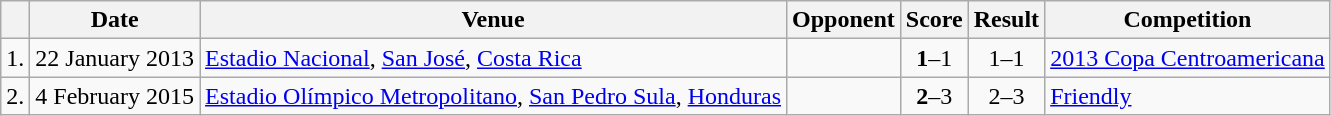<table class="wikitable">
<tr>
<th></th>
<th>Date</th>
<th>Venue</th>
<th>Opponent</th>
<th>Score</th>
<th>Result</th>
<th>Competition</th>
</tr>
<tr>
<td align="center">1.</td>
<td>22 January 2013</td>
<td><a href='#'>Estadio Nacional</a>, <a href='#'>San José</a>, <a href='#'>Costa Rica</a></td>
<td></td>
<td align="center"><strong>1</strong>–1</td>
<td align="center">1–1</td>
<td><a href='#'>2013 Copa Centroamericana</a></td>
</tr>
<tr>
<td align="center">2.</td>
<td>4 February 2015</td>
<td><a href='#'>Estadio Olímpico Metropolitano</a>, <a href='#'>San Pedro Sula</a>, <a href='#'>Honduras</a></td>
<td></td>
<td align="center"><strong>2</strong>–3</td>
<td align="center">2–3</td>
<td><a href='#'>Friendly</a></td>
</tr>
</table>
